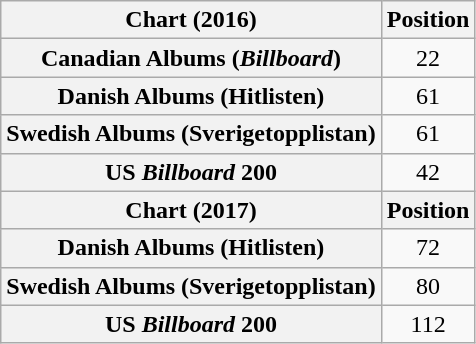<table class="wikitable sortable plainrowheaders" style="text-align:center">
<tr>
<th scope="col">Chart (2016)</th>
<th scope="col">Position</th>
</tr>
<tr>
<th scope="row">Canadian Albums (<em>Billboard</em>)</th>
<td>22</td>
</tr>
<tr>
<th scope="row">Danish Albums (Hitlisten)</th>
<td>61</td>
</tr>
<tr>
<th scope="row">Swedish Albums (Sverigetopplistan)</th>
<td>61</td>
</tr>
<tr>
<th scope="row">US <em>Billboard</em> 200</th>
<td>42</td>
</tr>
<tr>
<th scope="col">Chart (2017)</th>
<th scope="col">Position</th>
</tr>
<tr>
<th scope="row">Danish Albums (Hitlisten)</th>
<td>72</td>
</tr>
<tr>
<th scope="row">Swedish Albums (Sverigetopplistan)</th>
<td>80</td>
</tr>
<tr>
<th scope="row">US <em>Billboard</em> 200</th>
<td>112</td>
</tr>
</table>
